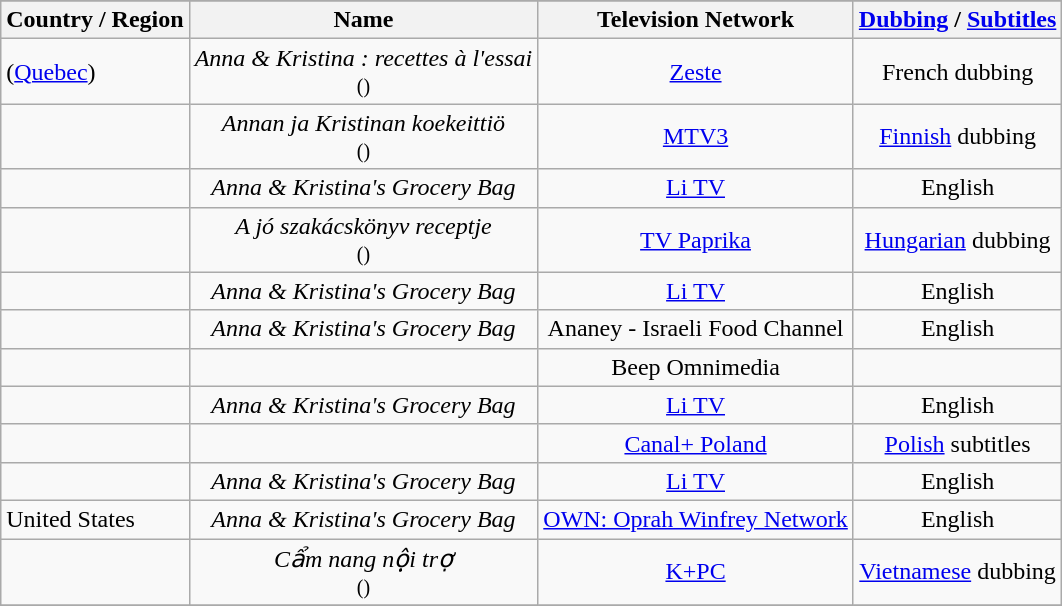<table class="wikitable" style="text-align:center;">
<tr>
</tr>
<tr>
<th>Country / Region</th>
<th>Name</th>
<th>Television Network</th>
<th><a href='#'>Dubbing</a> / <a href='#'>Subtitles</a></th>
</tr>
<tr>
<td align="left"> (<a href='#'>Quebec</a>)</td>
<td><em>Anna & Kristina : recettes à l'essai</em><br> <small>()</small></td>
<td><a href='#'>Zeste</a></td>
<td>French dubbing</td>
</tr>
<tr>
<td align="left"></td>
<td><em>Annan ja Kristinan koekeittiö</em><br> <small>()</small></td>
<td><a href='#'>MTV3</a></td>
<td><a href='#'>Finnish</a> dubbing</td>
</tr>
<tr>
<td align="left"></td>
<td><em>Anna & Kristina's Grocery Bag</em></td>
<td><a href='#'>Li TV</a></td>
<td>English</td>
</tr>
<tr>
<td align="left"></td>
<td><em>A jó szakácskönyv receptje</em><br> <small>()</small></td>
<td><a href='#'>TV Paprika</a></td>
<td><a href='#'>Hungarian</a> dubbing</td>
</tr>
<tr>
<td align="left"></td>
<td><em>Anna & Kristina's Grocery Bag</em></td>
<td><a href='#'>Li TV</a></td>
<td>English</td>
</tr>
<tr>
<td align="left"></td>
<td><em>Anna & Kristina's Grocery Bag</em></td>
<td>Ananey - Israeli Food Channel</td>
<td>English</td>
</tr>
<tr>
<td align="left"></td>
<td></td>
<td>Beep Omnimedia</td>
<td></td>
</tr>
<tr>
<td align="left"></td>
<td><em>Anna & Kristina's Grocery Bag</em></td>
<td><a href='#'>Li TV</a></td>
<td>English</td>
</tr>
<tr>
<td align="left"></td>
<td></td>
<td><a href='#'>Canal+ Poland</a></td>
<td><a href='#'>Polish</a> subtitles</td>
</tr>
<tr>
<td align="left"></td>
<td><em>Anna & Kristina's Grocery Bag</em></td>
<td><a href='#'>Li TV</a></td>
<td>English</td>
</tr>
<tr>
<td align="left">United States</td>
<td><em>Anna & Kristina's Grocery Bag</em></td>
<td><a href='#'>OWN: Oprah Winfrey Network</a></td>
<td>English</td>
</tr>
<tr>
<td align="left"></td>
<td><em>Cẩm nang nội trợ</em><br> <small>()</small></td>
<td><a href='#'>K+PC</a></td>
<td><a href='#'>Vietnamese</a> dubbing</td>
</tr>
<tr>
</tr>
</table>
